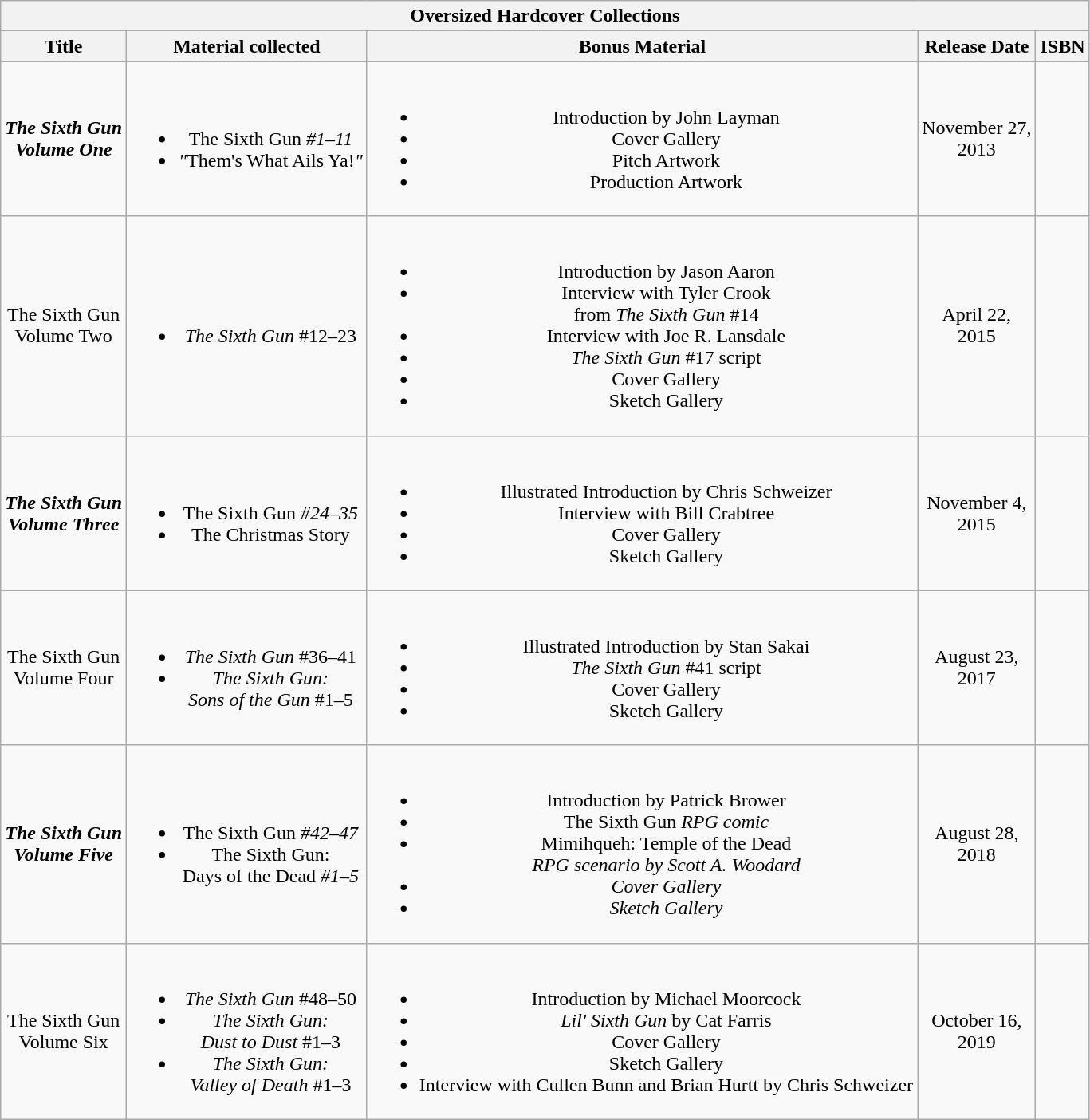<table class="wikitable mw-collapsible mw-collapsed" style="text-align: center">
<tr>
<th colspan=5>Oversized Hardcover Collections</th>
</tr>
<tr>
<th>Title</th>
<th>Material collected</th>
<th>Bonus Material</th>
<th>Release Date</th>
<th>ISBN</th>
</tr>
<tr>
<td><strong><em>The Sixth Gun<em><br>Volume One<strong></td>
<td><br><ul><li></em>The Sixth Gun<em> #1–11</li><li>"</em>Them's What Ails Ya!<em>"</li></ul></td>
<td><br><ul><li>Introduction by John Layman</li><li>Cover Gallery</li><li>Pitch Artwork</li><li>Production Artwork</li></ul></td>
<td>November 27,<br>2013</td>
<td></td>
</tr>
<tr>
<td></em></strong>The Sixth Gun</em><br>Volume Two</strong></td>
<td><br><ul><li><em>The Sixth Gun</em> #12–23</li></ul></td>
<td><br><ul><li>Introduction by Jason Aaron</li><li>Interview with Tyler Crook<br>from <em>The Sixth Gun</em> #14</li><li>Interview with Joe R. Lansdale</li><li><em>The Sixth Gun</em> #17 script</li><li>Cover Gallery</li><li>Sketch Gallery</li></ul></td>
<td>April 22,<br>2015</td>
<td></td>
</tr>
<tr>
<td><strong><em>The Sixth Gun<em><br>Volume Three<strong></td>
<td><br><ul><li></em>The Sixth Gun<em> #24–35</li><li></em>The Christmas Story<em></li></ul></td>
<td><br><ul><li>Illustrated Introduction by Chris Schweizer</li><li>Interview with Bill Crabtree</li><li>Cover Gallery</li><li>Sketch Gallery</li></ul></td>
<td>November 4,<br>2015</td>
<td></td>
</tr>
<tr>
<td></em></strong>The Sixth Gun</em><br>Volume Four</strong></td>
<td><br><ul><li><em>The Sixth Gun</em> #36–41</li><li><em>The Sixth Gun:<br>Sons of the Gun</em> #1–5</li></ul></td>
<td><br><ul><li>Illustrated Introduction by Stan Sakai</li><li><em>The Sixth Gun</em> #41 script</li><li>Cover Gallery</li><li>Sketch Gallery</li></ul></td>
<td>August 23,<br>2017</td>
<td></td>
</tr>
<tr>
<td><strong><em>The Sixth Gun<em><br>Volume Five<strong></td>
<td><br><ul><li></em>The Sixth Gun<em> #42–47</li><li></em>The Sixth Gun:<br>Days of the Dead<em> #1–5</li></ul></td>
<td><br><ul><li>Introduction by Patrick Brower</li><li></em>The Sixth Gun<em> RPG comic</li><li></em>Mimihqueh: Temple of the Dead<em><br>RPG scenario by Scott A. Woodard</li><li>Cover Gallery</li><li>Sketch Gallery</li></ul></td>
<td>August 28,<br>2018</td>
<td></td>
</tr>
<tr>
<td></em></strong>The Sixth Gun</em><br>Volume Six</strong></td>
<td><br><ul><li><em>The Sixth Gun</em> #48–50</li><li><em>The Sixth Gun:<br>Dust to Dust</em> #1–3</li><li><em>The Sixth Gun:<br>Valley of Death</em> #1–3</li></ul></td>
<td><br><ul><li>Introduction by Michael Moorcock</li><li><em>Lil' Sixth Gun</em> by Cat Farris</li><li>Cover Gallery</li><li>Sketch Gallery</li><li>Interview with Cullen Bunn and Brian Hurtt by Chris Schweizer</li></ul></td>
<td>October 16,<br>2019</td>
<td></td>
</tr>
</table>
